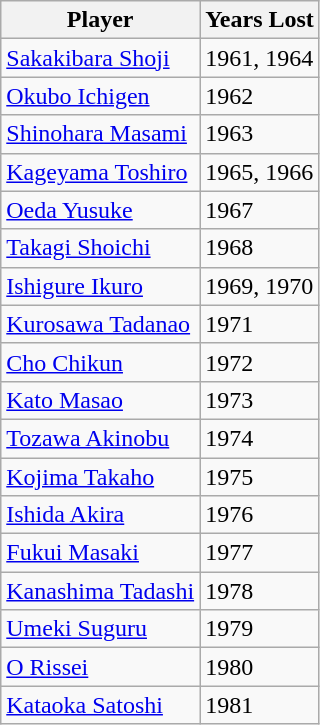<table class="wikitable">
<tr>
<th>Player</th>
<th>Years Lost</th>
</tr>
<tr>
<td><a href='#'>Sakakibara Shoji</a></td>
<td>1961, 1964</td>
</tr>
<tr>
<td><a href='#'>Okubo Ichigen</a></td>
<td>1962</td>
</tr>
<tr>
<td><a href='#'>Shinohara Masami</a></td>
<td>1963</td>
</tr>
<tr>
<td><a href='#'>Kageyama Toshiro</a></td>
<td>1965, 1966</td>
</tr>
<tr>
<td><a href='#'>Oeda Yusuke</a></td>
<td>1967</td>
</tr>
<tr>
<td><a href='#'>Takagi Shoichi</a></td>
<td>1968</td>
</tr>
<tr>
<td><a href='#'>Ishigure Ikuro</a></td>
<td>1969, 1970</td>
</tr>
<tr>
<td><a href='#'>Kurosawa Tadanao</a></td>
<td>1971</td>
</tr>
<tr>
<td><a href='#'>Cho Chikun</a></td>
<td>1972</td>
</tr>
<tr>
<td><a href='#'>Kato Masao</a></td>
<td>1973</td>
</tr>
<tr>
<td><a href='#'>Tozawa Akinobu</a></td>
<td>1974</td>
</tr>
<tr>
<td><a href='#'>Kojima Takaho</a></td>
<td>1975</td>
</tr>
<tr>
<td><a href='#'>Ishida Akira</a></td>
<td>1976</td>
</tr>
<tr>
<td><a href='#'>Fukui Masaki</a></td>
<td>1977</td>
</tr>
<tr>
<td><a href='#'>Kanashima Tadashi</a></td>
<td>1978</td>
</tr>
<tr>
<td><a href='#'>Umeki Suguru</a></td>
<td>1979</td>
</tr>
<tr>
<td><a href='#'>O Rissei</a></td>
<td>1980</td>
</tr>
<tr>
<td><a href='#'>Kataoka Satoshi</a></td>
<td>1981</td>
</tr>
</table>
